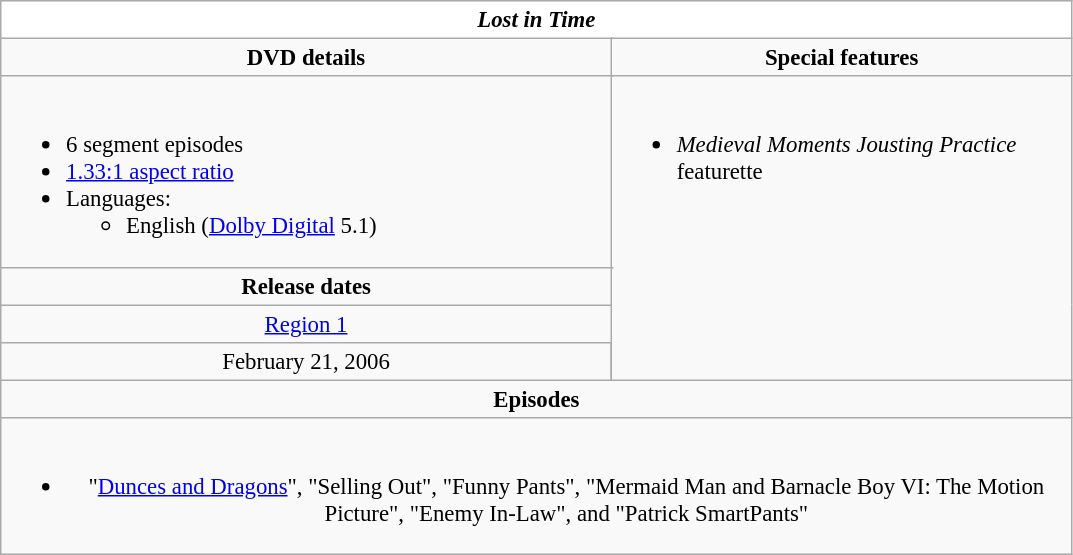<table class="wikitable" style="font-size: 95%;">
<tr style="background:#FFF; color:#000;">
<td colspan="4" align="center"><strong><em>Lost in Time</em></strong></td>
</tr>
<tr valign="top">
<td style="text-align:center; width:400px;" colspan="3"><strong>DVD details</strong></td>
<td style="width:300px; text-align:center;"><strong>Special features</strong></td>
</tr>
<tr valign="top">
<td colspan="3" style="text-align:left; width:400px;"><br><ul><li>6 segment episodes</li><li><a href='#'>1.33:1 aspect ratio</a></li><li>Languages:<ul><li>English (<a href='#'>Dolby Digital</a> 5.1)</li></ul></li></ul></td>
<td rowspan="4" style="text-align:left; width:300px;"><br><ul><li><em>Medieval Moments Jousting Practice</em> featurette</li></ul></td>
</tr>
<tr>
<td colspan="3" style="text-align:center;"><strong>Release dates</strong></td>
</tr>
<tr>
<td colspan="3" style="text-align:center;"><a href='#'>Region 1</a></td>
</tr>
<tr style="text-align:center;">
<td>February 21, 2006</td>
</tr>
<tr>
<td style="text-align:center; width:400px;" colspan="4"><strong>Episodes</strong></td>
</tr>
<tr>
<td style="text-align:center; width:400px;" colspan="4"><br><ul><li>"<a href='#'>Dunces and Dragons</a>", "Selling Out", "Funny Pants", "Mermaid Man and Barnacle Boy VI: The Motion Picture", "Enemy In-Law", and "Patrick SmartPants"</li></ul></td>
</tr>
</table>
